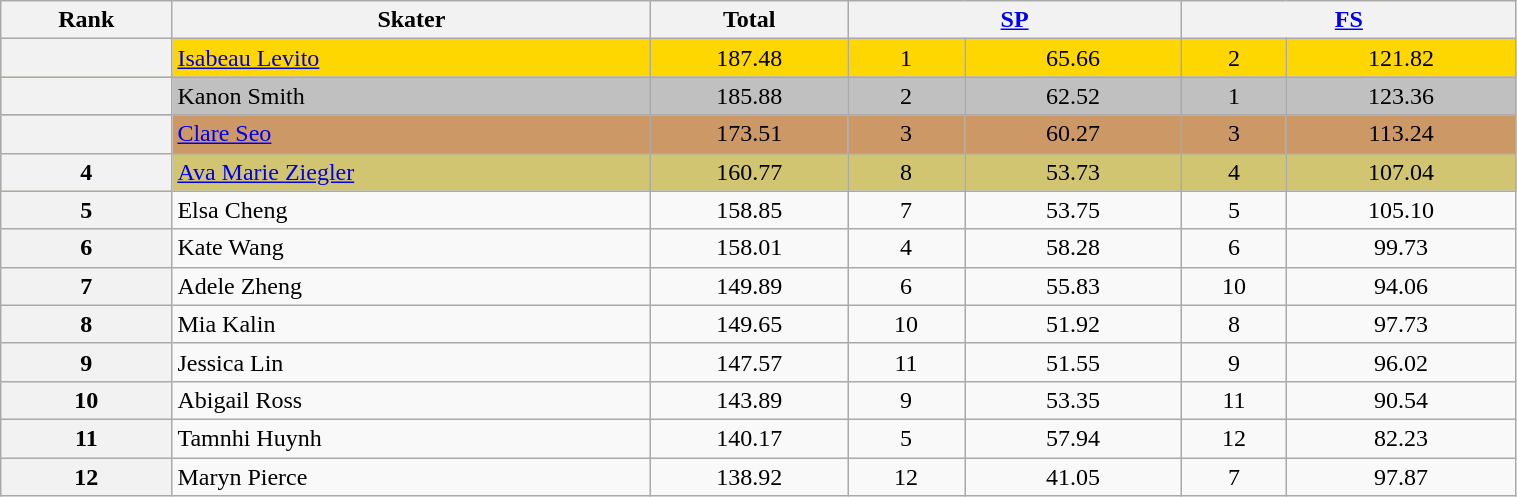<table class="wikitable sortable" style="text-align:left; width:80%">
<tr>
<th scope="col">Rank</th>
<th scope="col">Skater</th>
<th scope="col">Total</th>
<th scope="col" colspan="2" width="80px"><a href='#'>SP</a></th>
<th scope="col" colspan="2" width="80px"><a href='#'>FS</a></th>
</tr>
<tr bgcolor="gold">
<th scope="row"></th>
<td><a href='#'>Isabeau Levito</a></td>
<td align="center">187.48</td>
<td align="center">1</td>
<td align="center">65.66</td>
<td align="center">2</td>
<td align="center">121.82</td>
</tr>
<tr bgcolor="silver">
<th scope="row"></th>
<td>Kanon Smith</td>
<td align="center">185.88</td>
<td align="center">2</td>
<td align="center">62.52</td>
<td align="center">1</td>
<td align="center">123.36</td>
</tr>
<tr bgcolor="cc9966">
<th scope="row"></th>
<td><a href='#'>Clare Seo</a></td>
<td align="center">173.51</td>
<td align="center">3</td>
<td align="center">60.27</td>
<td align="center">3</td>
<td align="center">113.24</td>
</tr>
<tr bgcolor="#d1c571">
<th scope="row">4</th>
<td><a href='#'>Ava Marie Ziegler</a></td>
<td align="center">160.77</td>
<td align="center">8</td>
<td align="center">53.73</td>
<td align="center">4</td>
<td align="center">107.04</td>
</tr>
<tr>
<th scope="row">5</th>
<td>Elsa Cheng</td>
<td align="center">158.85</td>
<td align="center">7</td>
<td align="center">53.75</td>
<td align="center">5</td>
<td align="center">105.10</td>
</tr>
<tr>
<th scope="row">6</th>
<td>Kate Wang</td>
<td align="center">158.01</td>
<td align="center">4</td>
<td align="center">58.28</td>
<td align="center">6</td>
<td align="center">99.73</td>
</tr>
<tr>
<th scope="row">7</th>
<td>Adele Zheng</td>
<td align="center">149.89</td>
<td align="center">6</td>
<td align="center">55.83</td>
<td align="center">10</td>
<td align="center">94.06</td>
</tr>
<tr>
<th scope="row">8</th>
<td>Mia Kalin</td>
<td align="center">149.65</td>
<td align="center">10</td>
<td align="center">51.92</td>
<td align="center">8</td>
<td align="center">97.73</td>
</tr>
<tr>
<th scope="row">9</th>
<td>Jessica Lin</td>
<td align="center">147.57</td>
<td align="center">11</td>
<td align="center">51.55</td>
<td align="center">9</td>
<td align="center">96.02</td>
</tr>
<tr>
<th scope="row">10</th>
<td>Abigail Ross</td>
<td align="center">143.89</td>
<td align="center">9</td>
<td align="center">53.35</td>
<td align="center">11</td>
<td align="center">90.54</td>
</tr>
<tr>
<th scope="row">11</th>
<td>Tamnhi Huynh</td>
<td align="center">140.17</td>
<td align="center">5</td>
<td align="center">57.94</td>
<td align="center">12</td>
<td align="center">82.23</td>
</tr>
<tr>
<th scope="row">12</th>
<td>Maryn Pierce</td>
<td align="center">138.92</td>
<td align="center">12</td>
<td align="center">41.05</td>
<td align="center">7</td>
<td align="center">97.87</td>
</tr>
</table>
